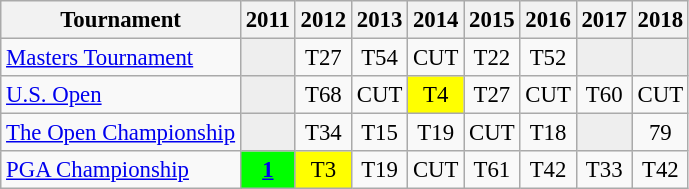<table class="wikitable" style="font-size:95%;text-align:center;">
<tr>
<th>Tournament</th>
<th>2011</th>
<th>2012</th>
<th>2013</th>
<th>2014</th>
<th>2015</th>
<th>2016</th>
<th>2017</th>
<th>2018</th>
</tr>
<tr>
<td align=left><a href='#'>Masters Tournament</a></td>
<td style="background:#eeeeee;"></td>
<td>T27</td>
<td>T54</td>
<td>CUT</td>
<td>T22</td>
<td>T52</td>
<td style="background:#eeeeee;"></td>
<td style="background:#eeeeee;"></td>
</tr>
<tr>
<td align=left><a href='#'>U.S. Open</a></td>
<td style="background:#eeeeee;"></td>
<td>T68</td>
<td>CUT</td>
<td style="background:yellow;">T4</td>
<td>T27</td>
<td>CUT</td>
<td>T60</td>
<td>CUT</td>
</tr>
<tr>
<td align=left><a href='#'>The Open Championship</a></td>
<td style="background:#eeeeee;"></td>
<td>T34</td>
<td>T15</td>
<td>T19</td>
<td>CUT</td>
<td>T18</td>
<td style="background:#eeeeee;"></td>
<td>79</td>
</tr>
<tr>
<td align=left><a href='#'>PGA Championship</a></td>
<td style="background:lime;"><strong><a href='#'>1</a></strong></td>
<td style="background:yellow;">T3</td>
<td>T19</td>
<td>CUT</td>
<td>T61</td>
<td>T42</td>
<td>T33</td>
<td>T42</td>
</tr>
</table>
